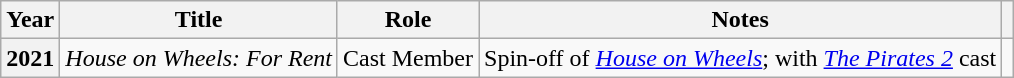<table class="wikitable plainrowheaders sortable">
<tr>
<th scope="col">Year</th>
<th scope="col">Title</th>
<th scope="col">Role</th>
<th scope="col" class="unsortable">Notes</th>
<th scope="col" class="unsortable"></th>
</tr>
<tr>
<th scope="row">2021</th>
<td><em>House on Wheels: For Rent</em></td>
<td>Cast Member</td>
<td>Spin-off of <em><a href='#'>House on Wheels</a></em>; with <em><a href='#'>The Pirates 2</a></em> cast</td>
<td style="text-align:center"></td>
</tr>
</table>
